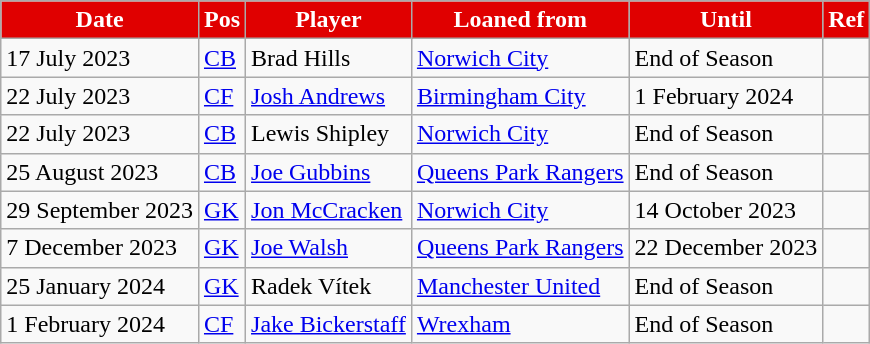<table class="wikitable plainrowheaders sortable">
<tr>
<th style="color:#ffffff; background:#E00000;">Date</th>
<th style="color:#ffffff; background:#E00000;">Pos</th>
<th style="color:#ffffff; background:#E00000;">Player</th>
<th style="color:#ffffff; background:#E00000;">Loaned from</th>
<th style="color:#ffffff; background:#E00000;">Until</th>
<th style="color:#ffffff; background:#E00000;">Ref</th>
</tr>
<tr>
<td>17 July 2023</td>
<td><a href='#'>CB</a></td>
<td> Brad Hills</td>
<td> <a href='#'>Norwich City</a></td>
<td>End of Season</td>
<td></td>
</tr>
<tr>
<td>22 July 2023</td>
<td><a href='#'>CF</a></td>
<td> <a href='#'>Josh Andrews</a></td>
<td> <a href='#'>Birmingham City</a></td>
<td>1 February 2024</td>
<td></td>
</tr>
<tr>
<td>22 July 2023</td>
<td><a href='#'>CB</a></td>
<td> Lewis Shipley</td>
<td> <a href='#'>Norwich City</a></td>
<td>End of Season</td>
<td></td>
</tr>
<tr>
<td>25 August 2023</td>
<td><a href='#'>CB</a></td>
<td> <a href='#'>Joe Gubbins</a></td>
<td> <a href='#'>Queens Park Rangers</a></td>
<td>End of Season</td>
<td></td>
</tr>
<tr>
<td>29 September 2023</td>
<td><a href='#'>GK</a></td>
<td> <a href='#'>Jon McCracken</a></td>
<td> <a href='#'>Norwich City</a></td>
<td>14 October 2023</td>
<td></td>
</tr>
<tr>
<td>7 December 2023</td>
<td><a href='#'>GK</a></td>
<td> <a href='#'>Joe Walsh</a></td>
<td> <a href='#'>Queens Park Rangers</a></td>
<td>22 December 2023</td>
<td></td>
</tr>
<tr>
<td>25 January 2024</td>
<td><a href='#'>GK</a></td>
<td> Radek Vítek</td>
<td> <a href='#'>Manchester United</a></td>
<td>End of Season</td>
<td></td>
</tr>
<tr>
<td>1 February 2024</td>
<td><a href='#'>CF</a></td>
<td> <a href='#'>Jake Bickerstaff</a></td>
<td> <a href='#'>Wrexham</a></td>
<td>End of Season</td>
<td></td>
</tr>
</table>
